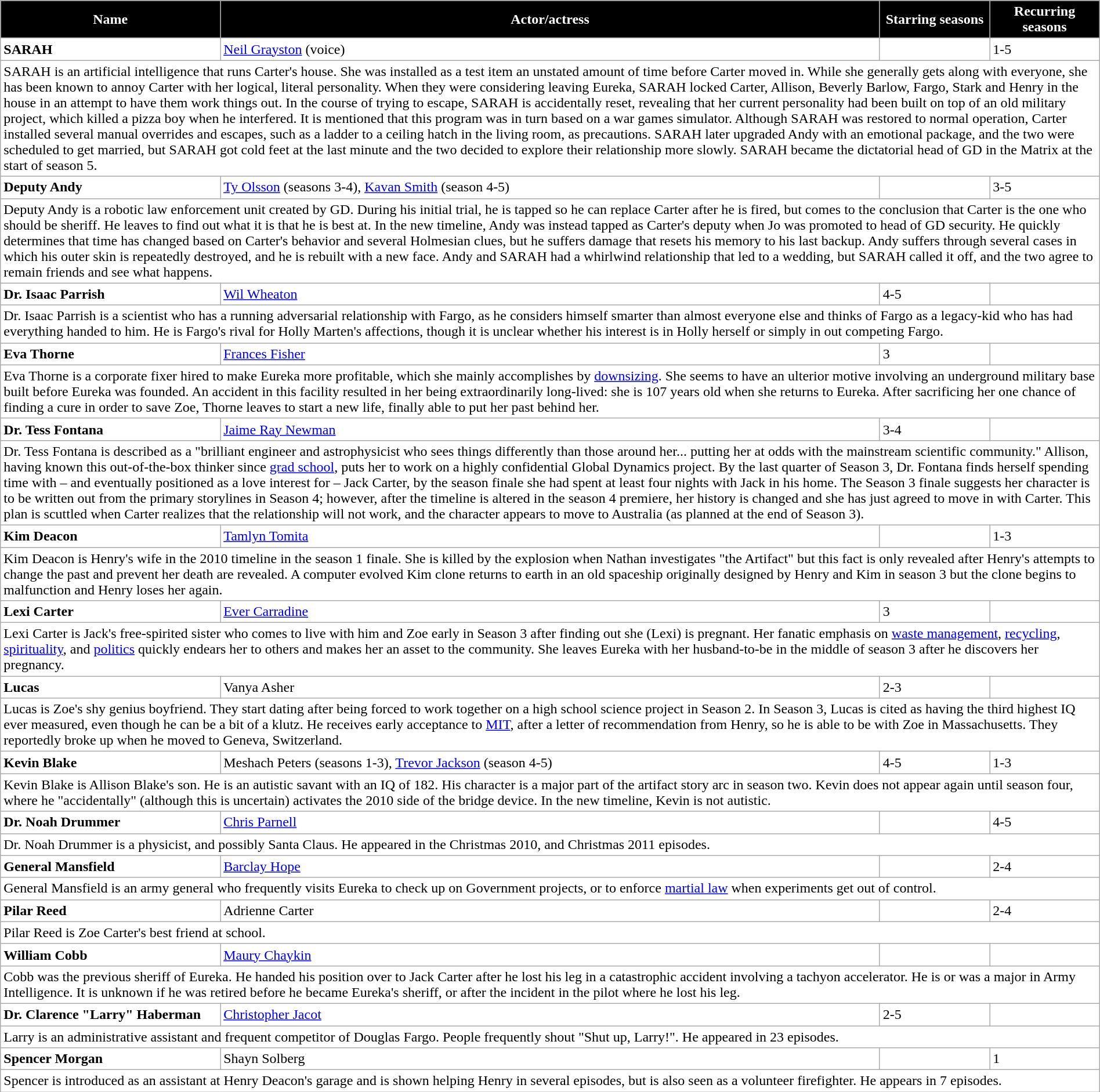<table class="wikitable" style="width:100%; margin-right:auto; background:#fff">
<tr style="color:white">
<th style="background:#000; width:20%;"><span>Name</span></th>
<th style="background:#000; width:60%;"><span>Actor/actress</span></th>
<th style="background:#000; width:10%;"><span>Starring seasons</span></th>
<th style="background:#000; width:10%;"><span>Recurring seasons</span></th>
</tr>
<tr>
<td><strong>SARAH</strong></td>
<td><a href='#'>Neil Grayston</a> (voice)</td>
<td></td>
<td>1-5</td>
</tr>
<tr>
<td colspan="4">SARAH is an artificial intelligence that runs Carter's house. She was installed as a test item an unstated amount of time before Carter moved in. While she generally gets along with everyone, she has been known to annoy Carter with her logical, literal personality. When they were considering leaving Eureka, SARAH locked Carter, Allison, Beverly Barlow, Fargo, Stark and Henry in the house in an attempt to have them work things out. In the course of trying to escape, SARAH is accidentally reset, revealing that her current personality had been built on top of an old military project, which killed a pizza boy when he interfered. It is mentioned that this program was in turn based on a war games simulator. Although SARAH was restored to normal operation, Carter installed several manual overrides and escapes, such as a ladder to a ceiling hatch in the living room, as precautions. SARAH later upgraded Andy with an emotional package, and the two were scheduled to get married, but SARAH got cold feet at the last minute and the two decided to explore their relationship more slowly. SARAH became the dictatorial head of GD in the Matrix at the start of season 5.</td>
</tr>
<tr>
<td><strong>Deputy Andy</strong></td>
<td><a href='#'>Ty Olsson</a> (seasons 3-4), <a href='#'>Kavan Smith</a> (season 4-5)</td>
<td></td>
<td>3-5</td>
</tr>
<tr>
<td colspan="4">Deputy Andy is a robotic law enforcement unit created by GD. During his initial trial, he is tapped so he can replace Carter after he is fired, but comes to the conclusion that Carter is the one who should be sheriff. He leaves to find out what it is that he is best at. In the new timeline, Andy was instead tapped as Carter's deputy when Jo was promoted to head of GD security. He quickly determines that time has changed based on Carter's behavior and several Holmesian clues, but he suffers damage that resets his memory to his last backup. Andy suffers through several cases in which his outer skin is repeatedly destroyed, and he is rebuilt with a new face. Andy and SARAH had a whirlwind relationship that led to a wedding, but SARAH called it off, and the two agree to remain friends and see what happens.</td>
</tr>
<tr>
<td><strong>Dr. Isaac Parrish</strong></td>
<td><a href='#'>Wil Wheaton</a></td>
<td>4-5</td>
<td></td>
</tr>
<tr>
<td colspan="4">Dr. Isaac Parrish is a scientist who has a running adversarial relationship with Fargo, as he considers himself smarter than almost everyone else and thinks of Fargo as a legacy-kid who has had everything handed to him. He is Fargo's rival for Holly Marten's affections, though it is unclear whether his interest is in Holly herself or simply in out competing Fargo.</td>
</tr>
<tr>
<td><strong>Eva Thorne</strong></td>
<td><a href='#'>Frances Fisher</a></td>
<td>3</td>
<td></td>
</tr>
<tr>
<td colspan="4">Eva Thorne is a corporate fixer hired to make Eureka more profitable, which she mainly accomplishes by <a href='#'>downsizing</a>. She seems to have an ulterior motive involving an underground military base built before Eureka was founded. An accident in this facility resulted in her being extraordinarily long-lived: she is 107 years old when she returns to Eureka. After sacrificing her one chance of finding a cure in order to save Zoe, Thorne leaves to start a new life, finally able to put her past behind her.</td>
</tr>
<tr>
<td><strong>Dr. Tess Fontana</strong></td>
<td><a href='#'>Jaime Ray Newman</a></td>
<td>3-4</td>
<td></td>
</tr>
<tr>
<td colspan="4">Dr. Tess Fontana is described as a "brilliant engineer and astrophysicist who sees things differently than those around her... putting her at odds with the mainstream scientific community." Allison, having known this out-of-the-box thinker since <a href='#'>grad school</a>, puts her to work on a highly confidential Global Dynamics project. By the last quarter of Season 3, Dr. Fontana finds herself spending time with – and eventually positioned as a love interest for – Jack Carter, by the season finale she had spent at least four nights with Jack in his home. The Season 3 finale suggests her character is to be written out from the primary storylines in Season 4; however, after the timeline is altered in the season 4 premiere, her history is changed and she has just agreed to move in with Carter. This plan is scuttled when Carter realizes that the relationship will not work, and the character appears to move to Australia (as planned at the end of Season 3).</td>
</tr>
<tr>
<td><strong>Kim Deacon</strong></td>
<td><a href='#'>Tamlyn Tomita</a></td>
<td></td>
<td>1-3</td>
</tr>
<tr>
<td colspan="4">Kim Deacon is Henry's wife in the 2010 timeline in the season 1 finale. She is killed by the explosion when Nathan investigates "the Artifact" but this fact is only revealed after Henry's attempts to change the past and prevent her death are revealed. A computer evolved Kim clone returns to earth in an old spaceship originally designed by Henry and Kim in season 3 but the clone begins to malfunction and Henry loses her again.</td>
</tr>
<tr>
<td><strong>Lexi Carter</strong></td>
<td><a href='#'>Ever Carradine</a></td>
<td>3</td>
<td></td>
</tr>
<tr>
<td colspan="4">Lexi Carter is Jack's free-spirited sister who comes to live with him and Zoe early in Season 3 after finding out she (Lexi) is pregnant. Her fanatic emphasis on <a href='#'>waste management</a>, <a href='#'>recycling</a>, <a href='#'>spirituality</a>, and <a href='#'>politics</a> quickly endears her to others and makes her an asset to the community. She leaves Eureka with her husband-to-be in the middle of season 3 after he discovers her pregnancy.</td>
</tr>
<tr>
<td><strong>Lucas</strong></td>
<td>Vanya Asher</td>
<td>2-3</td>
<td></td>
</tr>
<tr>
<td colspan="4">Lucas is Zoe's shy genius boyfriend. They start dating after being forced to work together on a high school science project in Season 2. In Season 3, Lucas is cited as having the third highest IQ ever measured, even though he can be a bit of a klutz. He receives early acceptance to <a href='#'>MIT</a>, after a letter of recommendation from Henry, so he is able to be with Zoe in Massachusetts. They reportedly broke up when he moved to Geneva, Switzerland.</td>
</tr>
<tr>
<td><strong>Kevin Blake</strong></td>
<td>Meshach Peters (seasons 1-3), <a href='#'>Trevor Jackson</a> (season 4-5)</td>
<td>4-5</td>
<td>1-3</td>
</tr>
<tr>
<td colspan="4">Kevin Blake is Allison Blake's son. He is an autistic savant with an IQ of 182. His character is a major part of the artifact story arc in season two. Kevin does not appear again until season four, where he "accidentally" (although this is uncertain) activates the 2010 side of the bridge device. In the new timeline, Kevin is not autistic.</td>
</tr>
<tr>
<td><strong>Dr. Noah Drummer</strong></td>
<td><a href='#'>Chris Parnell</a></td>
<td></td>
<td>4-5</td>
</tr>
<tr>
<td colspan="4">Dr. Noah Drummer is a physicist, and possibly Santa Claus. He appeared in the Christmas 2010, and Christmas 2011 episodes.</td>
</tr>
<tr>
<td><strong>General Mansfield</strong></td>
<td><a href='#'>Barclay Hope</a></td>
<td></td>
<td>2-4</td>
</tr>
<tr>
<td colspan="4">General Mansfield is an army general who frequently visits Eureka to check up on Government projects, or to enforce <a href='#'>martial law</a> when experiments get out of control.</td>
</tr>
<tr>
<td><strong>Pilar Reed</strong></td>
<td>Adrienne Carter</td>
<td></td>
<td>2-4</td>
</tr>
<tr>
<td colspan="4">Pilar Reed is Zoe Carter's best friend at school.</td>
</tr>
<tr>
<td><strong>William Cobb</strong></td>
<td><a href='#'>Maury Chaykin</a></td>
<td></td>
<td></td>
</tr>
<tr>
<td colspan="4">Cobb was the previous sheriff of Eureka. He handed his position over to Jack Carter after he lost his leg in a catastrophic accident involving a tachyon accelerator. He is or was a major in Army Intelligence. It is unknown if he was retired before he became Eureka's sheriff, or after the incident in the pilot where he lost his leg.</td>
</tr>
<tr>
<td><strong>Dr. Clarence "Larry" Haberman</strong></td>
<td><a href='#'>Christopher Jacot</a></td>
<td>2-5</td>
<td></td>
</tr>
<tr>
<td colspan="4">Larry is an administrative assistant and frequent competitor of Douglas Fargo. People frequently shout "Shut up, Larry!". He appeared in 23 episodes.</td>
</tr>
<tr>
<td><strong>Spencer Morgan</strong></td>
<td>Shayn Solberg</td>
<td></td>
<td>1</td>
</tr>
<tr>
<td colspan="4">Spencer is introduced as an assistant at Henry Deacon's garage and is shown helping Henry in several episodes, but is also seen as a volunteer firefighter.  He appears in 7 episodes.</td>
</tr>
</table>
